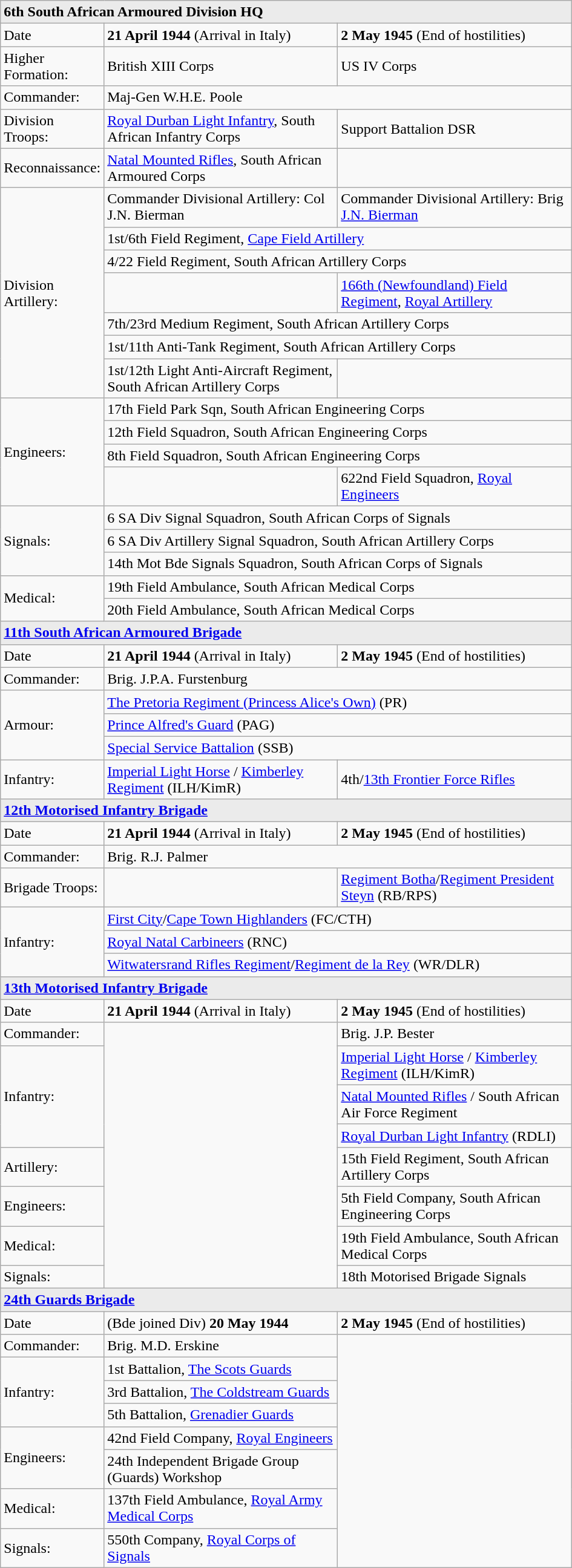<table class="wikitable">
<tr>
<td style="background:#EBEBEB;" colspan="3"> <strong>6th South African Armoured Division HQ</strong></td>
</tr>
<tr>
<td width="100pt">Date</td>
<td width="250pt"><strong>21 April 1944</strong> (Arrival in Italy)</td>
<td width="250pt"><strong>2 May 1945</strong> (End of hostilities)</td>
</tr>
<tr>
<td>Higher Formation:</td>
<td>British XIII Corps</td>
<td>US IV Corps</td>
</tr>
<tr>
<td>Commander:</td>
<td colspan="2">Maj-Gen W.H.E. Poole</td>
</tr>
<tr>
<td rowspan="1">Division Troops:</td>
<td><a href='#'>Royal Durban Light Infantry</a>, South African Infantry Corps</td>
<td>Support Battalion DSR</td>
</tr>
<tr>
<td rowspan="1">Reconnaissance:</td>
<td><a href='#'>Natal Mounted Rifles</a>, South African Armoured Corps</td>
<td></td>
</tr>
<tr>
<td rowspan="7">Division Artillery:</td>
<td>Commander Divisional Artillery:  Col J.N. Bierman</td>
<td>Commander Divisional Artillery:  Brig <a href='#'>J.N. Bierman</a></td>
</tr>
<tr>
<td colspan="2">1st/6th Field Regiment, <a href='#'>Cape Field Artillery</a></td>
</tr>
<tr>
<td colspan="2">4/22 Field Regiment, South African Artillery Corps</td>
</tr>
<tr>
<td></td>
<td><a href='#'>166th (Newfoundland) Field Regiment</a>, <a href='#'>Royal Artillery</a></td>
</tr>
<tr>
<td colspan="2">7th/23rd Medium Regiment, South African Artillery Corps</td>
</tr>
<tr>
<td colspan="2">1st/11th Anti-Tank Regiment, South African Artillery Corps</td>
</tr>
<tr>
<td>1st/12th Light Anti-Aircraft Regiment, South African Artillery Corps</td>
<td></td>
</tr>
<tr>
<td rowspan="4">Engineers:</td>
<td colspan="2">17th Field Park Sqn, South African Engineering Corps</td>
</tr>
<tr>
<td colspan="2">12th Field Squadron, South African Engineering Corps</td>
</tr>
<tr>
<td colspan="2">8th Field Squadron, South African Engineering Corps</td>
</tr>
<tr>
<td></td>
<td>622nd Field Squadron, <a href='#'>Royal Engineers</a></td>
</tr>
<tr>
<td rowspan="3">Signals:</td>
<td colspan="2">6 SA Div Signal Squadron, South African Corps of Signals</td>
</tr>
<tr>
<td colspan="2">6 SA Div Artillery Signal Squadron, South African Artillery Corps</td>
</tr>
<tr>
<td colspan="2">14th Mot Bde Signals Squadron, South African Corps of Signals</td>
</tr>
<tr>
<td rowspan="2">Medical:</td>
<td colspan="2">19th Field Ambulance, South African Medical Corps</td>
</tr>
<tr>
<td colspan="2">20th Field Ambulance, South African Medical Corps</td>
</tr>
<tr>
<td style="background:#EBEBEB;" colspan="3"> <strong><a href='#'>11th South African Armoured Brigade</a></strong></td>
</tr>
<tr>
<td>Date</td>
<td><strong>21 April 1944</strong> (Arrival in Italy)</td>
<td><strong>2 May 1945</strong> (End of hostilities)</td>
</tr>
<tr>
<td>Commander:</td>
<td colspan="2">Brig. J.P.A. Furstenburg</td>
</tr>
<tr>
<td rowspan="3">Armour:</td>
<td colspan="2"><a href='#'>The Pretoria Regiment (Princess Alice's Own)</a> (PR)</td>
</tr>
<tr>
<td colspan="2"><a href='#'>Prince Alfred's Guard</a> (PAG)</td>
</tr>
<tr>
<td colspan="2"><a href='#'>Special Service Battalion</a> (SSB)</td>
</tr>
<tr>
<td rowspan="1">Infantry:</td>
<td><a href='#'>Imperial Light Horse</a> / <a href='#'>Kimberley Regiment</a> (ILH/KimR)</td>
<td>4th/<a href='#'>13th Frontier Force Rifles</a></td>
</tr>
<tr>
<td style="background:#EBEBEB;" colspan="3"> <strong><a href='#'>12th Motorised Infantry Brigade</a></strong></td>
</tr>
<tr>
<td>Date</td>
<td><strong>21 April 1944</strong> (Arrival in Italy)</td>
<td><strong>2 May 1945</strong> (End of hostilities)</td>
</tr>
<tr>
<td>Commander:</td>
<td colspan="2">Brig. R.J. Palmer</td>
</tr>
<tr>
<td rowspan="1">Brigade Troops:</td>
<td></td>
<td><a href='#'>Regiment Botha</a>/<a href='#'>Regiment President Steyn</a> (RB/RPS)</td>
</tr>
<tr>
<td rowspan="3">Infantry:</td>
<td colspan="2"><a href='#'>First City</a>/<a href='#'>Cape Town Highlanders</a> (FC/CTH)</td>
</tr>
<tr>
<td colspan="2"><a href='#'>Royal Natal Carbineers</a> (RNC)</td>
</tr>
<tr>
<td colspan="2"><a href='#'>Witwatersrand Rifles Regiment</a>/<a href='#'>Regiment de la Rey</a> (WR/DLR)</td>
</tr>
<tr>
<td style="background:#EBEBEB;" colspan="3"> <strong><a href='#'>13th Motorised Infantry Brigade</a></strong></td>
</tr>
<tr>
<td>Date</td>
<td><strong>21 April 1944</strong> (Arrival in Italy)</td>
<td><strong>2 May 1945</strong> (End of hostilities)</td>
</tr>
<tr>
<td>Commander:</td>
<td rowspan="8"></td>
<td>Brig. J.P. Bester</td>
</tr>
<tr>
<td rowspan="3">Infantry:</td>
<td><a href='#'>Imperial Light Horse</a> / <a href='#'>Kimberley Regiment</a> (ILH/KimR)</td>
</tr>
<tr>
<td><a href='#'>Natal Mounted Rifles</a> / South African Air Force Regiment</td>
</tr>
<tr>
<td><a href='#'>Royal Durban Light Infantry</a> (RDLI)</td>
</tr>
<tr>
<td>Artillery:</td>
<td>15th Field Regiment, South African Artillery Corps</td>
</tr>
<tr>
<td>Engineers:</td>
<td>5th Field Company, South African Engineering Corps</td>
</tr>
<tr>
<td>Medical:</td>
<td>19th Field Ambulance, South African Medical Corps</td>
</tr>
<tr>
<td>Signals:</td>
<td>18th Motorised Brigade Signals</td>
</tr>
<tr>
<td style="background:#EBEBEB;" colspan="3"> <strong><a href='#'>24th Guards Brigade</a></strong></td>
</tr>
<tr>
<td>Date</td>
<td>(Bde joined Div) <strong>20 May 1944</strong></td>
<td><strong>2 May 1945</strong> (End of hostilities)</td>
</tr>
<tr>
<td>Commander:</td>
<td>Brig. M.D. Erskine</td>
<td rowspan="8"></td>
</tr>
<tr>
<td rowspan="3">Infantry:</td>
<td>1st Battalion, <a href='#'>The Scots Guards</a></td>
</tr>
<tr>
<td>3rd Battalion, <a href='#'>The Coldstream Guards</a></td>
</tr>
<tr>
<td>5th Battalion, <a href='#'>Grenadier Guards</a></td>
</tr>
<tr>
<td rowspan="2">Engineers:</td>
<td>42nd Field Company, <a href='#'>Royal Engineers</a></td>
</tr>
<tr>
<td>24th Independent Brigade Group (Guards) Workshop</td>
</tr>
<tr>
<td>Medical:</td>
<td>137th Field Ambulance, <a href='#'>Royal Army Medical Corps</a></td>
</tr>
<tr>
<td>Signals:</td>
<td>550th Company, <a href='#'>Royal Corps of Signals</a></td>
</tr>
</table>
